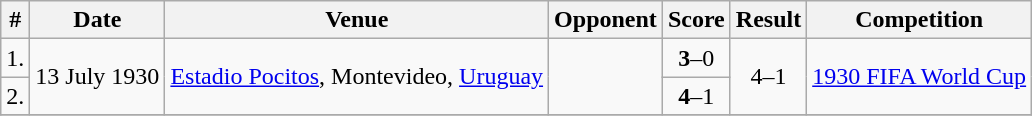<table class="wikitable sortable" style="font-size:100%">
<tr>
<th>#</th>
<th>Date</th>
<th>Venue</th>
<th>Opponent</th>
<th>Score</th>
<th>Result</th>
<th>Competition</th>
</tr>
<tr>
<td align=center>1.</td>
<td rowspan=2>13 July 1930</td>
<td rowspan=2><a href='#'>Estadio Pocitos</a>, Montevideo, <a href='#'>Uruguay</a></td>
<td rowspan=2></td>
<td align=center><strong>3</strong>–0</td>
<td rowspan=2 align=center>4–1</td>
<td rowspan=2><a href='#'>1930 FIFA World Cup</a></td>
</tr>
<tr>
<td align=center>2.</td>
<td align=center><strong>4</strong>–1</td>
</tr>
<tr>
</tr>
</table>
